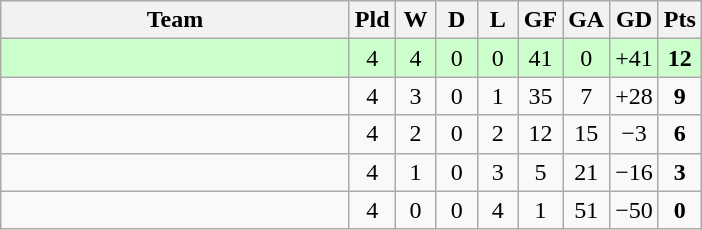<table class="wikitable" style="text-align:center;">
<tr>
<th width=225>Team</th>
<th width=20 abbr="Played">Pld</th>
<th width=20 abbr="Won">W</th>
<th width=20 abbr="Drawn">D</th>
<th width=20 abbr="Lost">L</th>
<th width=20 abbr="Goals for">GF</th>
<th width=20 abbr="Goals against">GA</th>
<th width=20 abbr="Goal difference">GD</th>
<th width=20 abbr="Points">Pts</th>
</tr>
<tr style="background:#ccffcc;">
<td align="left"></td>
<td>4</td>
<td>4</td>
<td>0</td>
<td>0</td>
<td>41</td>
<td>0</td>
<td>+41</td>
<td><strong>12</strong></td>
</tr>
<tr>
<td align="left"></td>
<td>4</td>
<td>3</td>
<td>0</td>
<td>1</td>
<td>35</td>
<td>7</td>
<td>+28</td>
<td><strong>9</strong></td>
</tr>
<tr>
<td align="left"></td>
<td>4</td>
<td>2</td>
<td>0</td>
<td>2</td>
<td>12</td>
<td>15</td>
<td>−3</td>
<td><strong>6</strong></td>
</tr>
<tr>
<td align="left"></td>
<td>4</td>
<td>1</td>
<td>0</td>
<td>3</td>
<td>5</td>
<td>21</td>
<td>−16</td>
<td><strong>3</strong></td>
</tr>
<tr>
<td align="left"></td>
<td>4</td>
<td>0</td>
<td>0</td>
<td>4</td>
<td>1</td>
<td>51</td>
<td>−50</td>
<td><strong>0</strong></td>
</tr>
</table>
